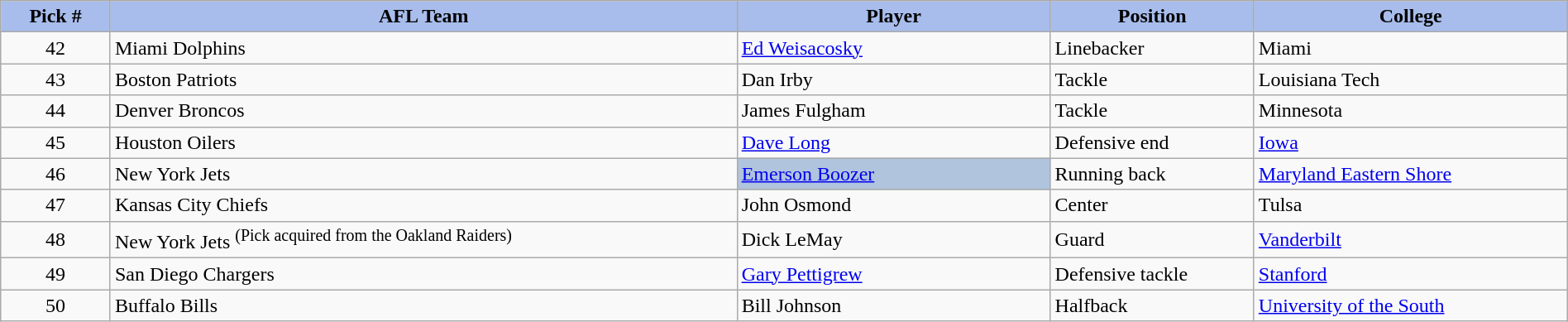<table class="wikitable sortable sortable" style="width: 100%">
<tr>
<th style="background:#A8BDEC;" width=7%>Pick #</th>
<th width=40% style="background:#A8BDEC;">AFL Team</th>
<th width=20% style="background:#A8BDEC;">Player</th>
<th width=13% style="background:#A8BDEC;">Position</th>
<th style="background:#A8BDEC;">College</th>
</tr>
<tr>
<td align=center>42</td>
<td>Miami Dolphins</td>
<td><a href='#'>Ed Weisacosky</a></td>
<td>Linebacker</td>
<td>Miami</td>
</tr>
<tr>
<td align=center>43</td>
<td>Boston Patriots</td>
<td>Dan Irby</td>
<td>Tackle</td>
<td>Louisiana Tech</td>
</tr>
<tr>
<td align=center>44</td>
<td>Denver Broncos</td>
<td>James Fulgham</td>
<td>Tackle</td>
<td>Minnesota</td>
</tr>
<tr>
<td align=center>45</td>
<td>Houston Oilers</td>
<td><a href='#'>Dave Long</a></td>
<td>Defensive end</td>
<td><a href='#'>Iowa</a></td>
</tr>
<tr>
<td align=center>46</td>
<td>New York Jets</td>
<td bgcolor=lightsteelblue><a href='#'>Emerson Boozer</a></td>
<td>Running back</td>
<td><a href='#'>Maryland Eastern Shore</a></td>
</tr>
<tr>
<td align=center>47</td>
<td>Kansas City Chiefs</td>
<td>John Osmond</td>
<td>Center</td>
<td>Tulsa</td>
</tr>
<tr>
<td align=center>48</td>
<td>New York Jets <sup>(Pick acquired from the Oakland Raiders)</sup></td>
<td>Dick LeMay</td>
<td>Guard</td>
<td><a href='#'>Vanderbilt</a></td>
</tr>
<tr>
<td align=center>49</td>
<td>San Diego Chargers</td>
<td><a href='#'>Gary Pettigrew</a></td>
<td>Defensive tackle</td>
<td><a href='#'>Stanford</a></td>
</tr>
<tr>
<td align=center>50</td>
<td>Buffalo Bills</td>
<td>Bill Johnson</td>
<td>Halfback</td>
<td><a href='#'>University of the South</a></td>
</tr>
</table>
